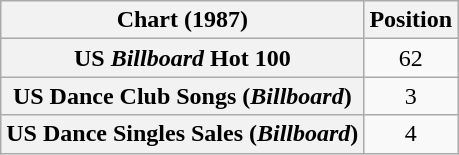<table class="wikitable sortable plainrowheaders" style="text-align:center">
<tr>
<th scope="col">Chart (1987)</th>
<th scope="col">Position</th>
</tr>
<tr>
<th scope="row">US <em>Billboard</em> Hot 100</th>
<td>62</td>
</tr>
<tr>
<th scope="row">US Dance Club Songs (<em>Billboard</em>)</th>
<td>3</td>
</tr>
<tr>
<th scope="row">US Dance Singles Sales (<em>Billboard</em>)</th>
<td>4</td>
</tr>
</table>
